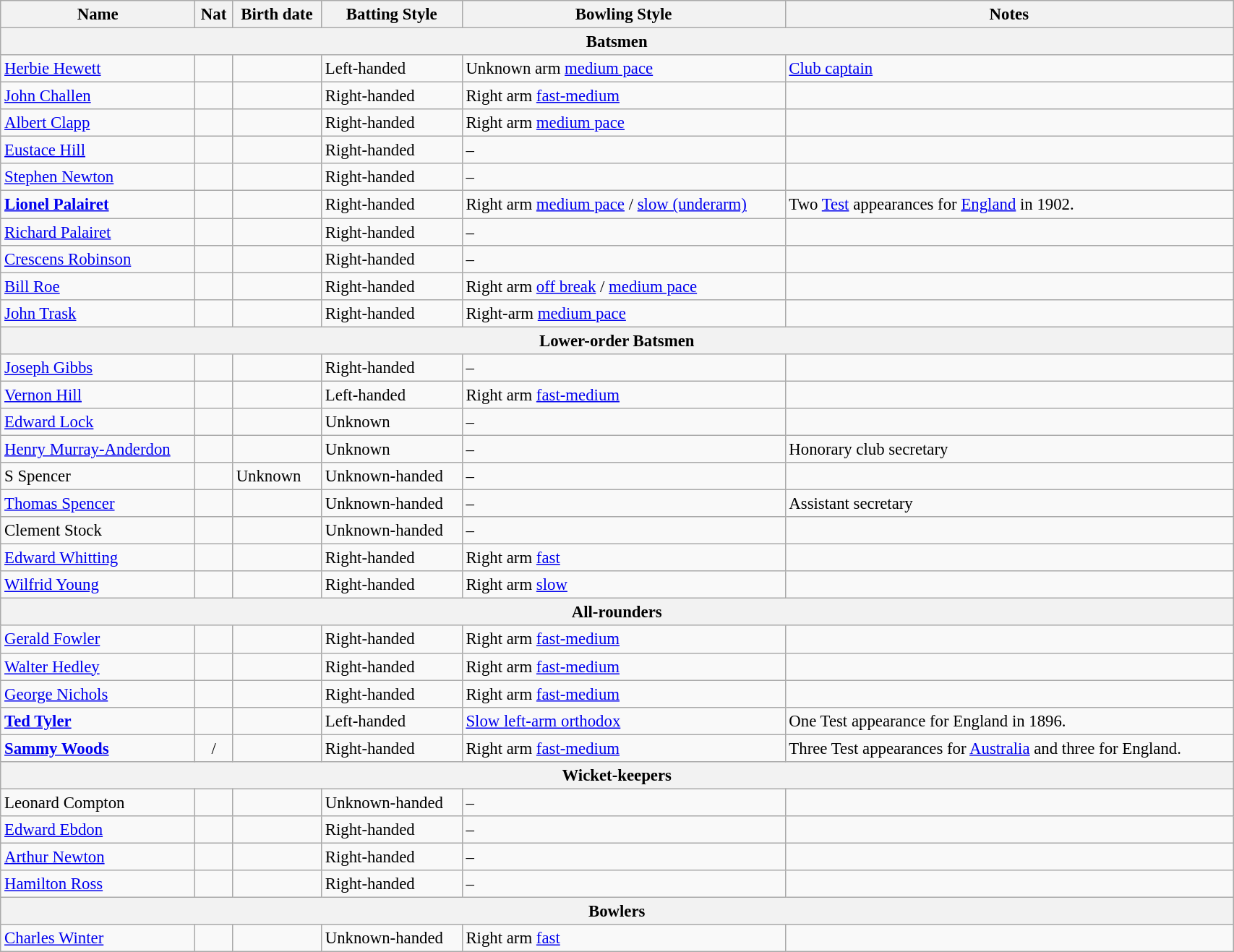<table class="wikitable" style="font-size:95%;" width="90%">
<tr>
<th>Name</th>
<th>Nat</th>
<th>Birth date</th>
<th>Batting Style</th>
<th>Bowling Style</th>
<th>Notes</th>
</tr>
<tr>
<th colspan="6">Batsmen</th>
</tr>
<tr>
<td><a href='#'>Herbie Hewett</a></td>
<td style="text-align:center"></td>
<td></td>
<td>Left-handed</td>
<td>Unknown arm <a href='#'>medium pace</a></td>
<td><a href='#'>Club captain</a></td>
</tr>
<tr>
<td><a href='#'>John Challen</a></td>
<td style="text-align:center"></td>
<td></td>
<td>Right-handed</td>
<td>Right arm <a href='#'>fast-medium</a></td>
<td></td>
</tr>
<tr>
<td><a href='#'>Albert Clapp</a></td>
<td style="text-align:center"></td>
<td></td>
<td>Right-handed</td>
<td>Right arm <a href='#'>medium pace</a></td>
<td></td>
</tr>
<tr>
<td><a href='#'>Eustace Hill</a></td>
<td style="text-align:center"></td>
<td></td>
<td>Right-handed</td>
<td>–</td>
<td></td>
</tr>
<tr>
<td><a href='#'>Stephen Newton</a></td>
<td style="text-align:center"></td>
<td></td>
<td>Right-handed</td>
<td>–</td>
<td></td>
</tr>
<tr>
<td><strong><a href='#'>Lionel Palairet</a></strong></td>
<td style="text-align:center"></td>
<td></td>
<td>Right-handed</td>
<td>Right arm <a href='#'>medium pace</a> / <a href='#'>slow (underarm)</a></td>
<td>Two <a href='#'>Test</a> appearances for <a href='#'>England</a> in 1902.</td>
</tr>
<tr>
<td><a href='#'>Richard Palairet</a></td>
<td style="text-align:center"></td>
<td></td>
<td>Right-handed</td>
<td>–</td>
<td></td>
</tr>
<tr>
<td><a href='#'>Crescens Robinson</a></td>
<td style="text-align:center"></td>
<td></td>
<td>Right-handed</td>
<td>–</td>
<td></td>
</tr>
<tr>
<td><a href='#'>Bill Roe</a></td>
<td style="text-align:center"></td>
<td></td>
<td>Right-handed</td>
<td>Right arm <a href='#'>off break</a> / <a href='#'>medium pace</a></td>
<td></td>
</tr>
<tr>
<td><a href='#'>John Trask</a></td>
<td style="text-align:center"></td>
<td></td>
<td>Right-handed</td>
<td>Right-arm <a href='#'>medium pace</a></td>
<td></td>
</tr>
<tr>
<th colspan="6">Lower-order Batsmen</th>
</tr>
<tr>
<td><a href='#'>Joseph Gibbs</a></td>
<td style="text-align:center"></td>
<td></td>
<td>Right-handed</td>
<td>–</td>
<td></td>
</tr>
<tr>
<td><a href='#'>Vernon Hill</a></td>
<td style="text-align:center"></td>
<td></td>
<td>Left-handed</td>
<td>Right arm <a href='#'>fast-medium</a></td>
<td></td>
</tr>
<tr>
<td><a href='#'>Edward Lock</a></td>
<td style="text-align:center"></td>
<td></td>
<td>Unknown</td>
<td>–</td>
<td></td>
</tr>
<tr>
<td><a href='#'>Henry Murray-Anderdon</a></td>
<td style="text-align:center"></td>
<td></td>
<td>Unknown</td>
<td>–</td>
<td>Honorary club secretary</td>
</tr>
<tr>
<td>S Spencer</td>
<td style="text-align:center"></td>
<td>Unknown</td>
<td>Unknown-handed</td>
<td>–</td>
<td></td>
</tr>
<tr>
<td><a href='#'>Thomas Spencer</a></td>
<td style="text-align:center"></td>
<td></td>
<td>Unknown-handed</td>
<td>–</td>
<td>Assistant secretary</td>
</tr>
<tr>
<td>Clement Stock</td>
<td style="text-align:center"></td>
<td></td>
<td>Unknown-handed</td>
<td>–</td>
<td></td>
</tr>
<tr>
<td><a href='#'>Edward Whitting</a></td>
<td style="text-align:center"></td>
<td></td>
<td>Right-handed</td>
<td>Right arm <a href='#'>fast</a></td>
<td></td>
</tr>
<tr>
<td><a href='#'>Wilfrid Young</a></td>
<td style="text-align:center"></td>
<td></td>
<td>Right-handed</td>
<td>Right arm <a href='#'>slow</a></td>
<td></td>
</tr>
<tr>
<th colspan="6">All-rounders</th>
</tr>
<tr>
<td><a href='#'>Gerald Fowler</a></td>
<td style="text-align:center"></td>
<td></td>
<td>Right-handed</td>
<td>Right arm <a href='#'>fast-medium</a></td>
<td></td>
</tr>
<tr>
<td><a href='#'>Walter Hedley</a></td>
<td style="text-align:center"></td>
<td></td>
<td>Right-handed</td>
<td>Right arm <a href='#'>fast-medium</a></td>
<td></td>
</tr>
<tr>
<td><a href='#'>George Nichols</a></td>
<td style="text-align:center"></td>
<td></td>
<td>Right-handed</td>
<td>Right arm <a href='#'>fast-medium</a></td>
<td></td>
</tr>
<tr>
<td><strong><a href='#'>Ted Tyler</a></strong></td>
<td style="text-align:center"></td>
<td></td>
<td>Left-handed</td>
<td><a href='#'>Slow left-arm orthodox</a></td>
<td>One Test appearance for England in 1896.</td>
</tr>
<tr>
<td><strong><a href='#'>Sammy Woods</a></strong></td>
<td style="text-align:center">/</td>
<td></td>
<td>Right-handed</td>
<td>Right arm <a href='#'>fast-medium</a></td>
<td>Three Test appearances for <a href='#'>Australia</a> and three for England.</td>
</tr>
<tr>
<th colspan="6">Wicket-keepers</th>
</tr>
<tr>
<td>Leonard Compton</td>
<td style="text-align:center"></td>
<td></td>
<td>Unknown-handed</td>
<td>–</td>
<td></td>
</tr>
<tr>
<td><a href='#'>Edward Ebdon</a></td>
<td style="text-align:center"></td>
<td></td>
<td>Right-handed</td>
<td>–</td>
<td></td>
</tr>
<tr>
<td><a href='#'>Arthur Newton</a></td>
<td style="text-align:center"></td>
<td></td>
<td>Right-handed</td>
<td>–</td>
<td></td>
</tr>
<tr>
<td><a href='#'>Hamilton Ross</a></td>
<td style="text-align:center"></td>
<td></td>
<td>Right-handed</td>
<td>–</td>
<td></td>
</tr>
<tr>
<th colspan="6">Bowlers</th>
</tr>
<tr>
<td><a href='#'>Charles Winter</a></td>
<td style="text-align:center"></td>
<td></td>
<td>Unknown-handed</td>
<td>Right arm <a href='#'>fast</a></td>
<td></td>
</tr>
</table>
